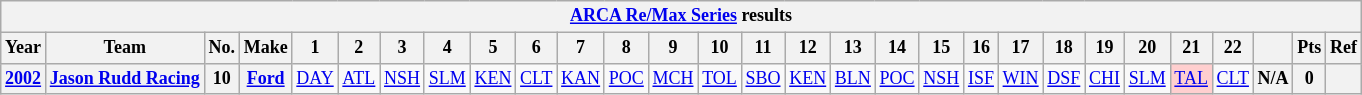<table class="wikitable" style="text-align:center; font-size:75%">
<tr>
<th colspan=29><a href='#'>ARCA Re/Max Series</a> results</th>
</tr>
<tr>
<th>Year</th>
<th>Team</th>
<th>No.</th>
<th>Make</th>
<th>1</th>
<th>2</th>
<th>3</th>
<th>4</th>
<th>5</th>
<th>6</th>
<th>7</th>
<th>8</th>
<th>9</th>
<th>10</th>
<th>11</th>
<th>12</th>
<th>13</th>
<th>14</th>
<th>15</th>
<th>16</th>
<th>17</th>
<th>18</th>
<th>19</th>
<th>20</th>
<th>21</th>
<th>22</th>
<th></th>
<th>Pts</th>
<th>Ref</th>
</tr>
<tr>
<th><a href='#'>2002</a></th>
<th><a href='#'>Jason Rudd Racing</a></th>
<th>10</th>
<th><a href='#'>Ford</a></th>
<td><a href='#'>DAY</a></td>
<td><a href='#'>ATL</a></td>
<td><a href='#'>NSH</a></td>
<td><a href='#'>SLM</a></td>
<td><a href='#'>KEN</a></td>
<td><a href='#'>CLT</a></td>
<td><a href='#'>KAN</a></td>
<td><a href='#'>POC</a></td>
<td><a href='#'>MCH</a></td>
<td><a href='#'>TOL</a></td>
<td><a href='#'>SBO</a></td>
<td><a href='#'>KEN</a></td>
<td><a href='#'>BLN</a></td>
<td><a href='#'>POC</a></td>
<td><a href='#'>NSH</a></td>
<td><a href='#'>ISF</a></td>
<td><a href='#'>WIN</a></td>
<td><a href='#'>DSF</a></td>
<td><a href='#'>CHI</a></td>
<td><a href='#'>SLM</a></td>
<td style="background:#FFCFCF;"><a href='#'>TAL</a><br></td>
<td><a href='#'>CLT</a></td>
<th>N/A</th>
<th>0</th>
<th></th>
</tr>
</table>
